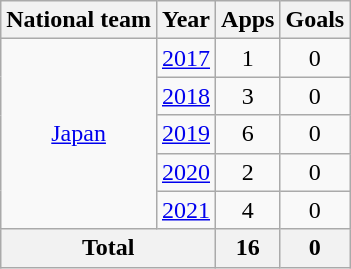<table class="wikitable" style="text-align:center">
<tr>
<th>National team</th>
<th>Year</th>
<th>Apps</th>
<th>Goals</th>
</tr>
<tr>
<td rowspan="5"><a href='#'>Japan</a></td>
<td><a href='#'>2017</a></td>
<td>1</td>
<td>0</td>
</tr>
<tr>
<td><a href='#'>2018</a></td>
<td>3</td>
<td>0</td>
</tr>
<tr>
<td><a href='#'>2019</a></td>
<td>6</td>
<td>0</td>
</tr>
<tr>
<td><a href='#'>2020</a></td>
<td>2</td>
<td>0</td>
</tr>
<tr>
<td><a href='#'>2021</a></td>
<td>4</td>
<td>0</td>
</tr>
<tr>
<th colspan="2">Total</th>
<th>16</th>
<th>0</th>
</tr>
</table>
